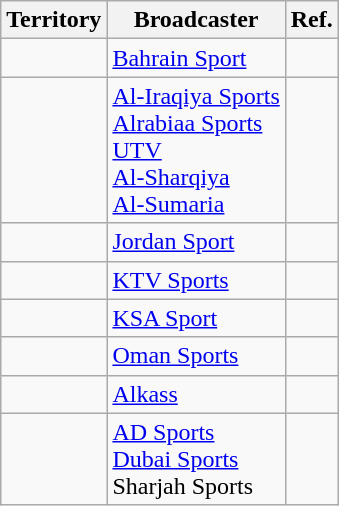<table class="wikitable">
<tr>
<th>Territory</th>
<th>Broadcaster</th>
<th>Ref.</th>
</tr>
<tr>
<td></td>
<td><a href='#'>Bahrain Sport</a></td>
<td></td>
</tr>
<tr>
<td></td>
<td><a href='#'>Al-Iraqiya Sports</a><br><a href='#'>Alrabiaa Sports</a><br><a href='#'>UTV</a><br><a href='#'>Al-Sharqiya</a><br><a href='#'>Al-Sumaria</a></td>
<td></td>
</tr>
<tr>
<td></td>
<td><a href='#'>Jordan Sport</a></td>
<td></td>
</tr>
<tr>
<td></td>
<td><a href='#'>KTV Sports</a></td>
<td></td>
</tr>
<tr>
<td></td>
<td><a href='#'>KSA Sport</a></td>
<td></td>
</tr>
<tr>
<td></td>
<td><a href='#'>Oman Sports</a></td>
<td></td>
</tr>
<tr>
<td></td>
<td><a href='#'>Alkass</a></td>
<td></td>
</tr>
<tr>
<td></td>
<td><a href='#'>AD Sports</a><br><a href='#'>Dubai Sports</a><br>Sharjah Sports</td>
<td></td>
</tr>
</table>
